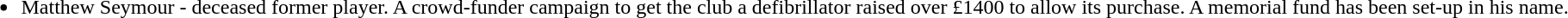<table style="width:100%;">
<tr>
<td style="vertical-align:top; width:25%;"><br><ul><li> Matthew Seymour - deceased former player. A crowd-funder campaign to get the club a defibrillator raised over £1400 to allow its purchase. A memorial fund has been set-up in his name.</li></ul></td>
</tr>
</table>
